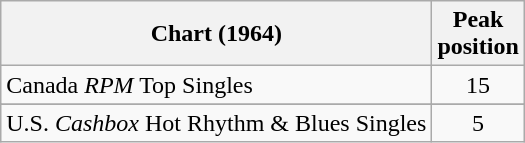<table class="wikitable sortable">
<tr>
<th align="left">Chart (1964)</th>
<th style="text-align:center;">Peak<br>position</th>
</tr>
<tr>
<td align="left">Canada <em>RPM</em> Top Singles</td>
<td style="text-align:center;">15</td>
</tr>
<tr>
</tr>
<tr>
<td align="left">U.S. <em>Cashbox</em> Hot Rhythm & Blues Singles</td>
<td style="text-align:center;">5</td>
</tr>
</table>
